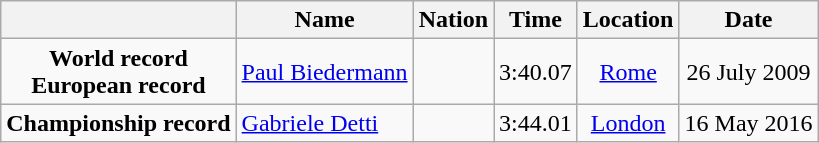<table class=wikitable style=text-align:center>
<tr>
<th></th>
<th>Name</th>
<th>Nation</th>
<th>Time</th>
<th>Location</th>
<th>Date</th>
</tr>
<tr>
<td><strong>World record<br>European record</strong></td>
<td align=left><a href='#'>Paul Biedermann</a></td>
<td align=left></td>
<td align=left>3:40.07</td>
<td><a href='#'>Rome</a></td>
<td>26 July 2009</td>
</tr>
<tr>
<td><strong>Championship record</strong></td>
<td align=left><a href='#'>Gabriele Detti</a></td>
<td align=left></td>
<td align=left>3:44.01</td>
<td><a href='#'>London</a></td>
<td>16 May 2016</td>
</tr>
</table>
